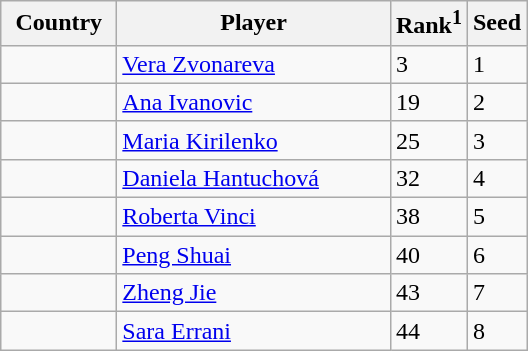<table class="sortable wikitable">
<tr>
<th width="70">Country</th>
<th width="175">Player</th>
<th>Rank<sup>1</sup></th>
<th>Seed</th>
</tr>
<tr>
<td></td>
<td><a href='#'>Vera Zvonareva</a></td>
<td>3</td>
<td>1</td>
</tr>
<tr>
<td></td>
<td><a href='#'>Ana Ivanovic</a></td>
<td>19</td>
<td>2</td>
</tr>
<tr>
<td></td>
<td><a href='#'>Maria Kirilenko</a></td>
<td>25</td>
<td>3</td>
</tr>
<tr>
<td></td>
<td><a href='#'>Daniela Hantuchová</a></td>
<td>32</td>
<td>4</td>
</tr>
<tr>
<td></td>
<td><a href='#'>Roberta Vinci</a></td>
<td>38</td>
<td>5</td>
</tr>
<tr>
<td></td>
<td><a href='#'>Peng Shuai</a></td>
<td>40</td>
<td>6</td>
</tr>
<tr>
<td></td>
<td><a href='#'>Zheng Jie</a></td>
<td>43</td>
<td>7</td>
</tr>
<tr>
<td></td>
<td><a href='#'>Sara Errani</a></td>
<td>44</td>
<td>8</td>
</tr>
</table>
